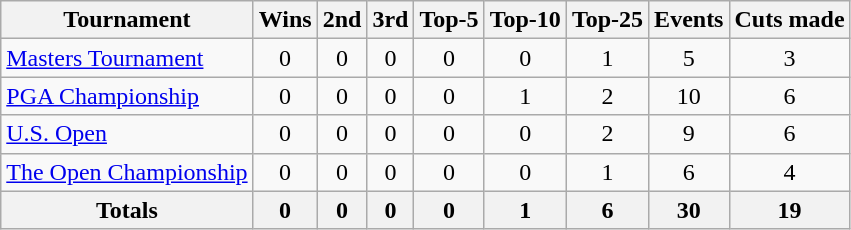<table class=wikitable style=text-align:center>
<tr>
<th>Tournament</th>
<th>Wins</th>
<th>2nd</th>
<th>3rd</th>
<th>Top-5</th>
<th>Top-10</th>
<th>Top-25</th>
<th>Events</th>
<th>Cuts made</th>
</tr>
<tr>
<td align=left><a href='#'>Masters Tournament</a></td>
<td>0</td>
<td>0</td>
<td>0</td>
<td>0</td>
<td>0</td>
<td>1</td>
<td>5</td>
<td>3</td>
</tr>
<tr>
<td align=left><a href='#'>PGA Championship</a></td>
<td>0</td>
<td>0</td>
<td>0</td>
<td>0</td>
<td>1</td>
<td>2</td>
<td>10</td>
<td>6</td>
</tr>
<tr>
<td align=left><a href='#'>U.S. Open</a></td>
<td>0</td>
<td>0</td>
<td>0</td>
<td>0</td>
<td>0</td>
<td>2</td>
<td>9</td>
<td>6</td>
</tr>
<tr>
<td align=left><a href='#'>The Open Championship</a></td>
<td>0</td>
<td>0</td>
<td>0</td>
<td>0</td>
<td>0</td>
<td>1</td>
<td>6</td>
<td>4</td>
</tr>
<tr>
<th>Totals</th>
<th>0</th>
<th>0</th>
<th>0</th>
<th>0</th>
<th>1</th>
<th>6</th>
<th>30</th>
<th>19</th>
</tr>
</table>
